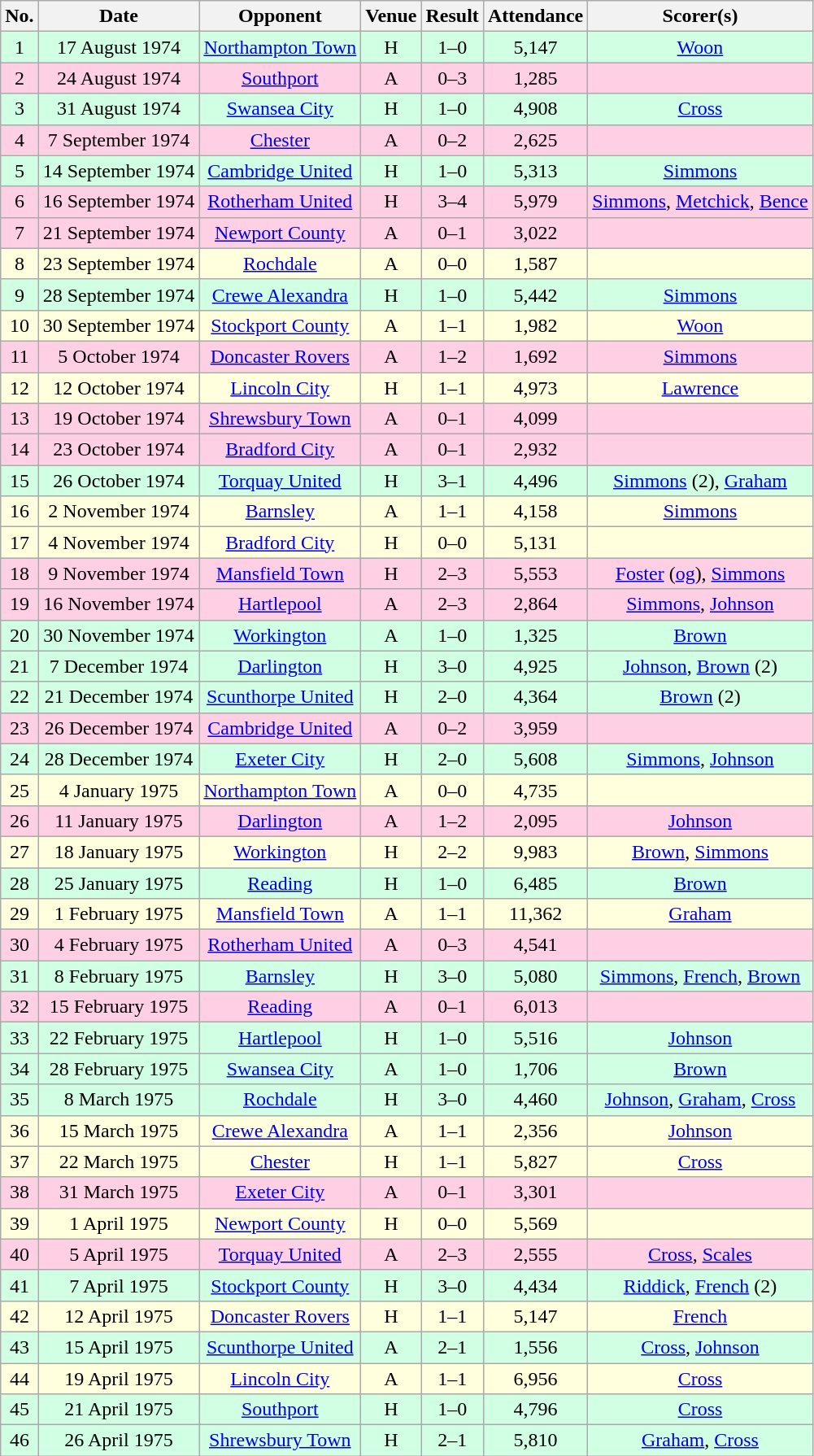<table class="wikitable sortable" style="text-align:center;">
<tr>
<th>No.</th>
<th>Date</th>
<th>Opponent</th>
<th>Venue</th>
<th>Result</th>
<th>Attendance</th>
<th>Scorer(s)</th>
</tr>
<tr style="background:#d0ffe3;">
<td>1</td>
<td>17 August 1974</td>
<td><a href='#'>Northampton Town</a></td>
<td>H</td>
<td>1–0</td>
<td>5,147</td>
<td><a href='#'>Woon</a></td>
</tr>
<tr style="background:#ffd0e3;">
<td>2</td>
<td>24 August 1974</td>
<td><a href='#'>Southport</a></td>
<td>A</td>
<td>0–3</td>
<td>1,285</td>
<td></td>
</tr>
<tr style="background:#d0ffe3;">
<td>3</td>
<td>31 August 1974</td>
<td><a href='#'>Swansea City</a></td>
<td>H</td>
<td>1–0</td>
<td>4,908</td>
<td><a href='#'>Cross</a></td>
</tr>
<tr style="background:#ffd0e3;">
<td>4</td>
<td>7 September 1974</td>
<td><a href='#'>Chester</a></td>
<td>A</td>
<td>0–2</td>
<td>2,625</td>
<td></td>
</tr>
<tr style="background:#d0ffe3;">
<td>5</td>
<td>14 September 1974</td>
<td><a href='#'>Cambridge United</a></td>
<td>H</td>
<td>1–0</td>
<td>5,313</td>
<td><a href='#'>Simmons</a></td>
</tr>
<tr style="background:#ffd0e3;">
<td>6</td>
<td>16 September 1974</td>
<td><a href='#'>Rotherham United</a></td>
<td>H</td>
<td>3–4</td>
<td>5,979</td>
<td><a href='#'>Simmons</a>, <a href='#'>Metchick</a>, <a href='#'>Bence</a></td>
</tr>
<tr style="background:#ffd0e3;">
<td>7</td>
<td>21 September 1974</td>
<td><a href='#'>Newport County</a></td>
<td>A</td>
<td>0–1</td>
<td>3,022</td>
<td></td>
</tr>
<tr style="background:#ffd;">
<td>8</td>
<td>23 September 1974</td>
<td><a href='#'>Rochdale</a></td>
<td>A</td>
<td>0–0</td>
<td>1,587</td>
<td></td>
</tr>
<tr style="background:#d0ffe3;">
<td>9</td>
<td>28 September 1974</td>
<td><a href='#'>Crewe Alexandra</a></td>
<td>H</td>
<td>1–0</td>
<td>5,442</td>
<td><a href='#'>Simmons</a></td>
</tr>
<tr style="background:#ffd;">
<td>10</td>
<td>30 September 1974</td>
<td><a href='#'>Stockport County</a></td>
<td>A</td>
<td>1–1</td>
<td>1,982</td>
<td><a href='#'>Woon</a></td>
</tr>
<tr style="background:#ffd0e3;">
<td>11</td>
<td>5 October 1974</td>
<td><a href='#'>Doncaster Rovers</a></td>
<td>A</td>
<td>1–2</td>
<td>1,692</td>
<td><a href='#'>Simmons</a></td>
</tr>
<tr style="background:#ffd;">
<td>12</td>
<td>12 October 1974</td>
<td><a href='#'>Lincoln City</a></td>
<td>H</td>
<td>1–1</td>
<td>4,973</td>
<td><a href='#'>Lawrence</a></td>
</tr>
<tr style="background:#ffd0e3;">
<td>13</td>
<td>19 October 1974</td>
<td><a href='#'>Shrewsbury Town</a></td>
<td>A</td>
<td>0–1</td>
<td>4,099</td>
<td></td>
</tr>
<tr style="background:#ffd0e3;">
<td>14</td>
<td>23 October 1974</td>
<td><a href='#'>Bradford City</a></td>
<td>A</td>
<td>0–1</td>
<td>2,932</td>
<td></td>
</tr>
<tr style="background:#d0ffe3;">
<td>15</td>
<td>26 October 1974</td>
<td><a href='#'>Torquay United</a></td>
<td>H</td>
<td>3–1</td>
<td>4,496</td>
<td><a href='#'>Simmons</a> (2), <a href='#'>Graham</a></td>
</tr>
<tr style="background:#ffd;">
<td>16</td>
<td>2 November 1974</td>
<td><a href='#'>Barnsley</a></td>
<td>A</td>
<td>1–1</td>
<td>4,158</td>
<td><a href='#'>Simmons</a></td>
</tr>
<tr style="background:#ffd;">
<td>17</td>
<td>4 November 1974</td>
<td><a href='#'>Bradford City</a></td>
<td>H</td>
<td>0–0</td>
<td>5,131</td>
<td></td>
</tr>
<tr style="background:#ffd0e3;">
<td>18</td>
<td>9 November 1974</td>
<td><a href='#'>Mansfield Town</a></td>
<td>H</td>
<td>2–3</td>
<td>5,553</td>
<td><a href='#'>Foster</a> (<a href='#'>og</a>), <a href='#'>Simmons</a></td>
</tr>
<tr style="background:#ffd0e3;">
<td>19</td>
<td>16 November 1974</td>
<td><a href='#'>Hartlepool</a></td>
<td>A</td>
<td>2–3</td>
<td>2,864</td>
<td><a href='#'>Simmons</a>, <a href='#'>Johnson</a></td>
</tr>
<tr style="background:#d0ffe3;">
<td>20</td>
<td>30 November 1974</td>
<td><a href='#'>Workington</a></td>
<td>A</td>
<td>1–0</td>
<td>1,325</td>
<td><a href='#'>Brown</a></td>
</tr>
<tr style="background:#d0ffe3;">
<td>21</td>
<td>7 December 1974</td>
<td><a href='#'>Darlington</a></td>
<td>H</td>
<td>3–0</td>
<td>4,925</td>
<td><a href='#'>Johnson</a>, <a href='#'>Brown</a> (2)</td>
</tr>
<tr style="background:#d0ffe3;">
<td>22</td>
<td>21 December 1974</td>
<td><a href='#'>Scunthorpe United</a></td>
<td>H</td>
<td>2–0</td>
<td>4,364</td>
<td><a href='#'>Brown</a> (2)</td>
</tr>
<tr style="background:#ffd0e3;">
<td>23</td>
<td>26 December 1974</td>
<td><a href='#'>Cambridge United</a></td>
<td>A</td>
<td>0–2</td>
<td>3,959</td>
<td></td>
</tr>
<tr style="background:#d0ffe3;">
<td>24</td>
<td>28 December 1974</td>
<td><a href='#'>Exeter City</a></td>
<td>H</td>
<td>2–0</td>
<td>5,608</td>
<td><a href='#'>Simmons</a>, <a href='#'>Johnson</a></td>
</tr>
<tr style="background:#ffd;">
<td>25</td>
<td>4 January 1975</td>
<td><a href='#'>Northampton Town</a></td>
<td>A</td>
<td>0–0</td>
<td>4,735</td>
<td></td>
</tr>
<tr style="background:#ffd0e3;">
<td>26</td>
<td>11 January 1975</td>
<td><a href='#'>Darlington</a></td>
<td>A</td>
<td>1–2</td>
<td>2,095</td>
<td><a href='#'>Johnson</a></td>
</tr>
<tr style="background:#ffd;">
<td>27</td>
<td>18 January 1975</td>
<td><a href='#'>Workington</a></td>
<td>H</td>
<td>2–2</td>
<td>9,983</td>
<td><a href='#'>Brown</a>, <a href='#'>Simmons</a></td>
</tr>
<tr style="background:#d0ffe3;">
<td>28</td>
<td>25 January 1975</td>
<td><a href='#'>Reading</a></td>
<td>H</td>
<td>1–0</td>
<td>6,485</td>
<td><a href='#'>Brown</a></td>
</tr>
<tr style="background:#ffd;">
<td>29</td>
<td>1 February 1975</td>
<td><a href='#'>Mansfield Town</a></td>
<td>A</td>
<td>1–1</td>
<td>11,362</td>
<td><a href='#'>Graham</a></td>
</tr>
<tr style="background:#ffd0e3;">
<td>30</td>
<td>4 February 1975</td>
<td><a href='#'>Rotherham United</a></td>
<td>A</td>
<td>0–3</td>
<td>4,541</td>
<td></td>
</tr>
<tr style="background:#d0ffe3;">
<td>31</td>
<td>8 February 1975</td>
<td><a href='#'>Barnsley</a></td>
<td>H</td>
<td>3–0</td>
<td>5,080</td>
<td><a href='#'>Simmons</a>, <a href='#'>French</a>, <a href='#'>Brown</a></td>
</tr>
<tr style="background:#ffd0e3;">
<td>32</td>
<td>15 February 1975</td>
<td><a href='#'>Reading</a></td>
<td>A</td>
<td>0–1</td>
<td>6,013</td>
<td></td>
</tr>
<tr style="background:#d0ffe3;">
<td>33</td>
<td>22 February 1975</td>
<td><a href='#'>Hartlepool</a></td>
<td>H</td>
<td>1–0</td>
<td>5,516</td>
<td><a href='#'>Johnson</a></td>
</tr>
<tr style="background:#d0ffe3;">
<td>34</td>
<td>28 February 1975</td>
<td><a href='#'>Swansea City</a></td>
<td>A</td>
<td>1–0</td>
<td>1,706</td>
<td><a href='#'>Brown</a></td>
</tr>
<tr style="background:#d0ffe3;">
<td>35</td>
<td>8 March 1975</td>
<td><a href='#'>Rochdale</a></td>
<td>H</td>
<td>3–0</td>
<td>4,460</td>
<td><a href='#'>Johnson</a>, <a href='#'>Graham</a>, <a href='#'>Cross</a></td>
</tr>
<tr style="background:#ffd;">
<td>36</td>
<td>15 March 1975</td>
<td><a href='#'>Crewe Alexandra</a></td>
<td>A</td>
<td>1–1</td>
<td>2,356</td>
<td><a href='#'>Johnson</a></td>
</tr>
<tr style="background:#ffd;">
<td>37</td>
<td>22 March 1975</td>
<td><a href='#'>Chester</a></td>
<td>H</td>
<td>1–1</td>
<td>5,827</td>
<td><a href='#'>Cross</a></td>
</tr>
<tr style="background:#ffd0e3;">
<td>38</td>
<td>31 March 1975</td>
<td><a href='#'>Exeter City</a></td>
<td>A</td>
<td>0–1</td>
<td>3,301</td>
<td></td>
</tr>
<tr style="background:#ffd;">
<td>39</td>
<td>1 April 1975</td>
<td><a href='#'>Newport County</a></td>
<td>H</td>
<td>0–0</td>
<td>5,569</td>
<td></td>
</tr>
<tr style="background:#ffd0e3;">
<td>40</td>
<td>5 April 1975</td>
<td><a href='#'>Torquay United</a></td>
<td>A</td>
<td>2–3</td>
<td>2,555</td>
<td><a href='#'>Cross</a>, <a href='#'>Scales</a></td>
</tr>
<tr style="background:#d0ffe3;">
<td>41</td>
<td>7 April 1975</td>
<td><a href='#'>Stockport County</a></td>
<td>H</td>
<td>3–0</td>
<td>4,434</td>
<td><a href='#'>Riddick</a>, <a href='#'>French</a> (2)</td>
</tr>
<tr style="background:#ffd;">
<td>42</td>
<td>12 April 1975</td>
<td><a href='#'>Doncaster Rovers</a></td>
<td>H</td>
<td>1–1</td>
<td>5,147</td>
<td><a href='#'>French</a></td>
</tr>
<tr style="background:#d0ffe3;">
<td>43</td>
<td>15 April 1975</td>
<td><a href='#'>Scunthorpe United</a></td>
<td>A</td>
<td>2–1</td>
<td>1,556</td>
<td><a href='#'>Cross</a>, <a href='#'>Johnson</a></td>
</tr>
<tr style="background:#ffd;">
<td>44</td>
<td>19 April 1975</td>
<td><a href='#'>Lincoln City</a></td>
<td>A</td>
<td>1–1</td>
<td>6,956</td>
<td><a href='#'>Cross</a></td>
</tr>
<tr style="background:#d0ffe3;">
<td>45</td>
<td>21 April 1975</td>
<td><a href='#'>Southport</a></td>
<td>H</td>
<td>1–0</td>
<td>4,796</td>
<td><a href='#'>Cross</a></td>
</tr>
<tr style="background:#d0ffe3;">
<td>46</td>
<td>26 April 1975</td>
<td><a href='#'>Shrewsbury Town</a></td>
<td>H</td>
<td>2–1</td>
<td>5,810</td>
<td><a href='#'>Graham</a>, <a href='#'>Cross</a></td>
</tr>
</table>
